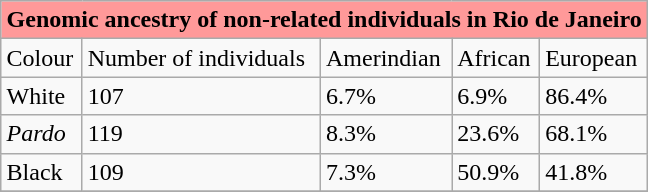<table class="wikitable" border="1" table border="1px black" style="float:right; margin-left:1em">
<tr>
<th style="background:#f99;" colspan="5">Genomic ancestry of non-related individuals in Rio de Janeiro</th>
</tr>
<tr>
<td>Colour</td>
<td>Number of individuals</td>
<td>Amerindian</td>
<td>African</td>
<td>European</td>
</tr>
<tr>
<td>White</td>
<td>107</td>
<td>6.7%</td>
<td>6.9%</td>
<td>86.4%</td>
</tr>
<tr>
<td><em>Pardo</em></td>
<td>119</td>
<td>8.3%</td>
<td>23.6%</td>
<td>68.1%</td>
</tr>
<tr>
<td>Black</td>
<td>109</td>
<td>7.3%</td>
<td>50.9%</td>
<td>41.8%</td>
</tr>
<tr>
</tr>
</table>
